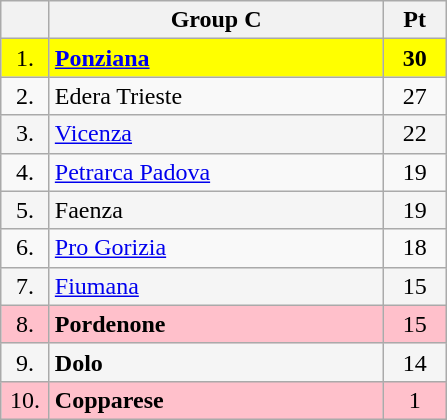<table class="wikitable" style="text-align:center">
<tr>
<th width=25></th>
<th width=215>Group C</th>
<th width=35>Pt</th>
</tr>
<tr style="background:Yellow;">
<td>1.</td>
<td align=left><strong><a href='#'>Ponziana</a></strong></td>
<td><strong>30</strong></td>
</tr>
<tr>
<td>2.</td>
<td align=left>Edera Trieste</td>
<td>27</td>
</tr>
<tr style="background:#f5f5f5;">
<td>3.</td>
<td align=left><a href='#'>Vicenza</a></td>
<td>22</td>
</tr>
<tr>
<td>4.</td>
<td align=left><a href='#'>Petrarca Padova</a></td>
<td>19</td>
</tr>
<tr style="background:#f5f5f5;">
<td>5.</td>
<td align=left>Faenza</td>
<td>19</td>
</tr>
<tr>
<td>6.</td>
<td align=left><a href='#'>Pro Gorizia</a></td>
<td>18</td>
</tr>
<tr style="background:#f5f5f5;">
<td>7.</td>
<td align=left><a href='#'>Fiumana</a></td>
<td>15</td>
</tr>
<tr style="background:pink;">
<td>8.</td>
<td align=left><strong>Pordenone</strong></td>
<td>15</td>
</tr>
<tr style="background:#F5f5f5;">
<td>9.</td>
<td align=left><strong>Dolo</strong></td>
<td>14</td>
</tr>
<tr style="background:pink;">
<td>10.</td>
<td align=left><strong>Copparese</strong></td>
<td>1</td>
</tr>
</table>
